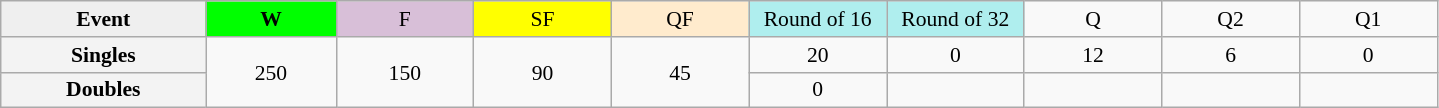<table class=wikitable style=font-size:90%;text-align:center>
<tr>
<td style="width:130px; background:#efefef;"><strong>Event</strong></td>
<td style="width:80px; background:lime;"><strong>W</strong></td>
<td style="width:85px; background:thistle;">F</td>
<td style="width:85px; background:#ff0;">SF</td>
<td style="width:85px; background:#ffebcd;">QF</td>
<td style="width:85px; background:#afeeee;">Round of 16</td>
<td style="width:85px; background:#afeeee;">Round of 32</td>
<td width=85>Q</td>
<td width=85>Q2</td>
<td width=85>Q1</td>
</tr>
<tr>
<th style="background:#f3f3f3;">Singles</th>
<td rowspan=2>250</td>
<td rowspan=2>150</td>
<td rowspan=2>90</td>
<td rowspan=2>45</td>
<td>20</td>
<td>0</td>
<td>12</td>
<td>6</td>
<td>0</td>
</tr>
<tr>
<th style="background:#f3f3f3;">Doubles</th>
<td>0</td>
<td></td>
<td></td>
<td></td>
<td></td>
</tr>
</table>
